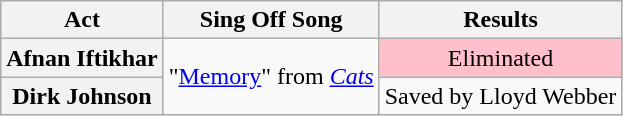<table class="wikitable plainrowheaders" style="text-align:center;">
<tr>
<th scope="col">Act</th>
<th scope="col">Sing Off Song</th>
<th scope="col">Results</th>
</tr>
<tr>
<th scope="row">Afnan Iftikhar</th>
<td rowspan="2">"<a href='#'>Memory</a>" from <em><a href='#'>Cats</a></em></td>
<td style="background:pink;">Eliminated</td>
</tr>
<tr>
<th scope="row">Dirk Johnson</th>
<td>Saved by Lloyd Webber</td>
</tr>
</table>
